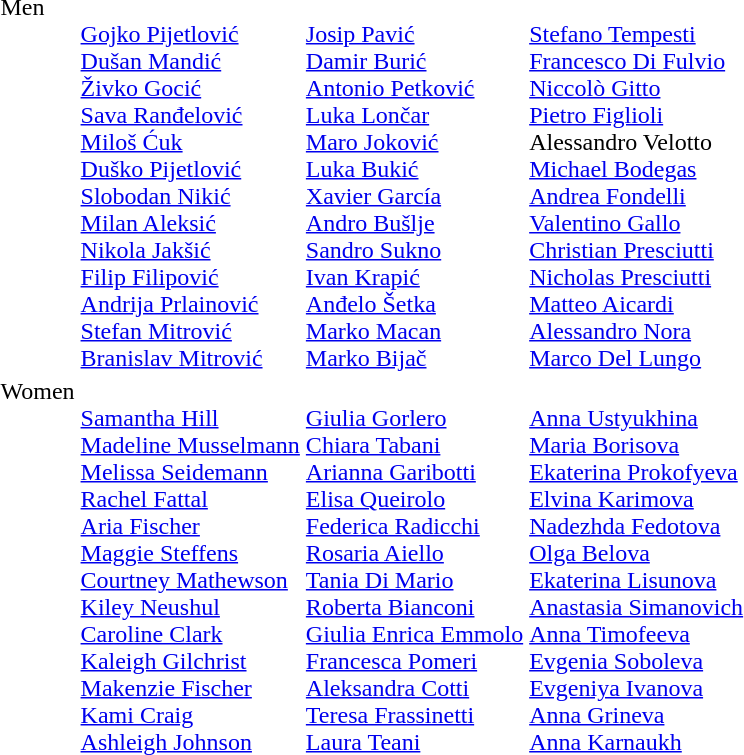<table>
<tr valign="top">
<td>Men<br></td>
<td><br><a href='#'>Gojko Pijetlović</a><br><a href='#'>Dušan Mandić</a><br><a href='#'>Živko Gocić</a><br><a href='#'>Sava Ranđelović</a><br><a href='#'>Miloš Ćuk</a><br><a href='#'>Duško Pijetlović</a><br><a href='#'>Slobodan Nikić</a><br><a href='#'>Milan Aleksić</a><br><a href='#'>Nikola Jakšić</a><br><a href='#'>Filip Filipović</a><br><a href='#'>Andrija Prlainović</a><br><a href='#'>Stefan Mitrović</a><br><a href='#'>Branislav Mitrović</a></td>
<td><br><a href='#'>Josip Pavić</a><br><a href='#'>Damir Burić</a><br><a href='#'>Antonio Petković</a><br><a href='#'>Luka Lončar</a><br><a href='#'>Maro Joković</a><br><a href='#'>Luka Bukić</a><br><a href='#'>Xavier García</a><br><a href='#'>Andro Bušlje</a><br><a href='#'>Sandro Sukno</a><br><a href='#'>Ivan Krapić</a><br><a href='#'>Anđelo Šetka</a><br><a href='#'>Marko Macan</a><br><a href='#'>Marko Bijač</a></td>
<td><br><a href='#'>Stefano Tempesti</a><br><a href='#'>Francesco Di Fulvio</a><br><a href='#'>Niccolò Gitto</a><br><a href='#'>Pietro Figlioli</a><br>Alessandro Velotto<br><a href='#'>Michael Bodegas</a><br><a href='#'>Andrea Fondelli</a><br><a href='#'>Valentino Gallo</a><br><a href='#'>Christian Presciutti</a><br><a href='#'>Nicholas Presciutti</a><br><a href='#'>Matteo Aicardi</a><br><a href='#'>Alessandro Nora</a><br><a href='#'>Marco Del Lungo</a></td>
</tr>
<tr valign="top">
<td>Women<br></td>
<td><br><a href='#'>Samantha Hill</a><br><a href='#'>Madeline Musselmann</a><br><a href='#'>Melissa Seidemann</a><br><a href='#'>Rachel Fattal</a><br><a href='#'>Aria Fischer</a><br><a href='#'>Maggie Steffens</a><br><a href='#'>Courtney Mathewson</a><br><a href='#'>Kiley Neushul</a><br><a href='#'>Caroline Clark</a><br><a href='#'>Kaleigh Gilchrist</a><br><a href='#'>Makenzie Fischer</a><br><a href='#'>Kami Craig</a><br><a href='#'>Ashleigh Johnson</a></td>
<td><br><a href='#'>Giulia Gorlero</a><br><a href='#'>Chiara Tabani</a><br><a href='#'>Arianna Garibotti</a><br><a href='#'>Elisa Queirolo</a><br><a href='#'>Federica Radicchi</a><br><a href='#'>Rosaria Aiello</a><br><a href='#'>Tania Di Mario</a><br><a href='#'>Roberta Bianconi</a><br><a href='#'>Giulia Enrica Emmolo</a><br><a href='#'>Francesca Pomeri</a><br><a href='#'>Aleksandra Cotti</a><br><a href='#'>Teresa Frassinetti</a><br><a href='#'>Laura Teani</a></td>
<td><br><a href='#'>Anna Ustyukhina</a><br><a href='#'>Maria Borisova</a><br><a href='#'>Ekaterina Prokofyeva</a><br><a href='#'>Elvina Karimova</a><br><a href='#'>Nadezhda Fedotova</a><br><a href='#'>Olga Belova</a><br><a href='#'>Ekaterina Lisunova</a><br><a href='#'>Anastasia Simanovich</a><br><a href='#'>Anna Timofeeva</a><br><a href='#'>Evgenia Soboleva</a><br><a href='#'>Evgeniya Ivanova</a><br><a href='#'>Anna Grineva</a><br><a href='#'>Anna Karnaukh</a></td>
</tr>
</table>
